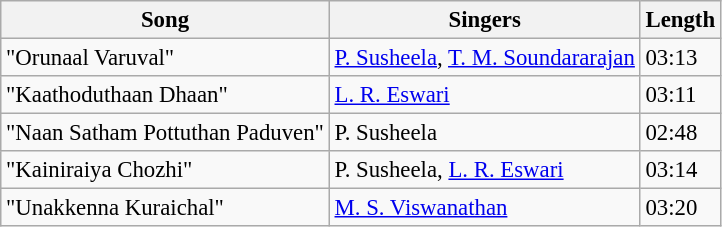<table class="wikitable" style="font-size:95%;">
<tr>
<th>Song</th>
<th>Singers</th>
<th>Length</th>
</tr>
<tr>
<td>"Orunaal Varuval"</td>
<td><a href='#'>P. Susheela</a>, <a href='#'>T. M. Soundararajan</a></td>
<td>03:13</td>
</tr>
<tr>
<td>"Kaathoduthaan Dhaan"</td>
<td><a href='#'>L. R. Eswari</a></td>
<td>03:11</td>
</tr>
<tr>
<td>"Naan Satham Pottuthan Paduven"</td>
<td>P. Susheela</td>
<td>02:48</td>
</tr>
<tr>
<td>"Kainiraiya Chozhi"</td>
<td>P. Susheela, <a href='#'>L. R. Eswari</a></td>
<td>03:14</td>
</tr>
<tr>
<td>"Unakkenna Kuraichal"</td>
<td><a href='#'>M. S. Viswanathan</a></td>
<td>03:20</td>
</tr>
</table>
